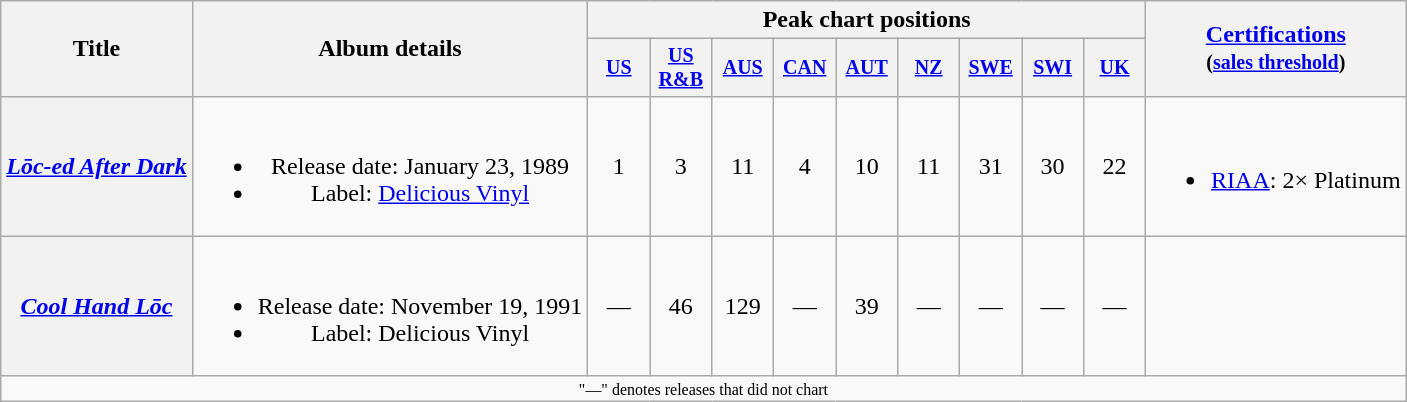<table class="wikitable plainrowheaders" style="text-align:center;">
<tr>
<th rowspan="2">Title</th>
<th rowspan="2">Album details</th>
<th colspan="9">Peak chart positions</th>
<th rowspan="2"><a href='#'>Certifications</a><br><small>(<a href='#'>sales threshold</a>)</small></th>
</tr>
<tr style="font-size:smaller;">
<th style="width:35px;"><a href='#'>US</a><br></th>
<th style="width:35px;"><a href='#'>US R&B</a><br></th>
<th style="width:35px;"><a href='#'>AUS</a><br></th>
<th style="width:35px;"><a href='#'>CAN</a><br></th>
<th style="width:35px;"><a href='#'>AUT</a><br></th>
<th style="width:35px;"><a href='#'>NZ</a><br></th>
<th style="width:35px;"><a href='#'>SWE</a><br></th>
<th style="width:35px;"><a href='#'>SWI</a><br></th>
<th style="width:35px;"><a href='#'>UK</a><br></th>
</tr>
<tr>
<th scope="row"><em><a href='#'>Lōc-ed After Dark</a></em></th>
<td><br><ul><li>Release date: January 23, 1989</li><li>Label: <a href='#'>Delicious Vinyl</a></li></ul></td>
<td>1</td>
<td>3</td>
<td>11</td>
<td>4</td>
<td>10</td>
<td>11</td>
<td>31</td>
<td>30</td>
<td>22</td>
<td><br><ul><li><a href='#'>RIAA</a>: 2× Platinum</li></ul></td>
</tr>
<tr>
<th scope="row"><em><a href='#'>Cool Hand Lōc</a></em></th>
<td><br><ul><li>Release date: November 19, 1991</li><li>Label: Delicious Vinyl</li></ul></td>
<td>—</td>
<td>46</td>
<td>129</td>
<td>—</td>
<td>39</td>
<td>—</td>
<td>—</td>
<td>—</td>
<td>—</td>
<td></td>
</tr>
<tr>
<td colspan="15" style="font-size:8pt">"—" denotes releases that did not chart</td>
</tr>
</table>
